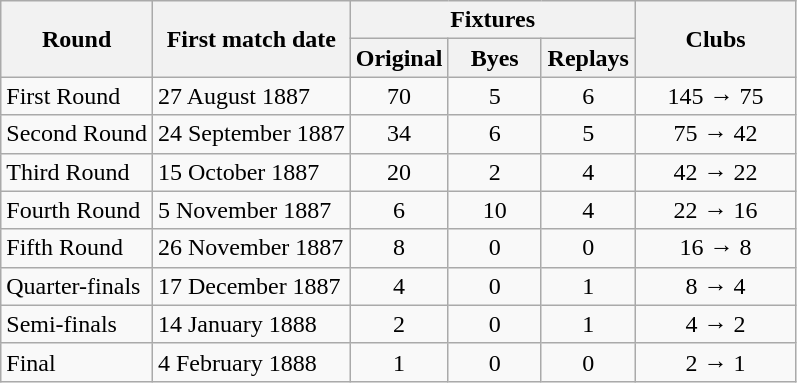<table class="wikitable" style="text-align: center">
<tr>
<th rowspan=2>Round</th>
<th rowspan=2>First match date</th>
<th colspan=3>Fixtures</th>
<th rowspan=2 width=100>Clubs</th>
</tr>
<tr>
<th width=55>Original</th>
<th width=55>Byes</th>
<th width=55>Replays</th>
</tr>
<tr>
<td align=left>First Round</td>
<td align=left>27 August 1887</td>
<td>70</td>
<td>5</td>
<td>6</td>
<td>145 → 75</td>
</tr>
<tr>
<td align=left>Second Round</td>
<td align=left>24 September 1887</td>
<td>34</td>
<td>6</td>
<td>5</td>
<td>75 → 42</td>
</tr>
<tr>
<td align=left>Third Round</td>
<td align=left>15 October 1887</td>
<td>20</td>
<td>2</td>
<td>4</td>
<td>42 → 22</td>
</tr>
<tr>
<td align=left>Fourth Round</td>
<td align=left>5 November 1887</td>
<td>6</td>
<td>10</td>
<td>4</td>
<td>22 → 16</td>
</tr>
<tr>
<td align=left>Fifth Round</td>
<td align=left>26 November 1887</td>
<td>8</td>
<td>0</td>
<td>0</td>
<td>16 → 8</td>
</tr>
<tr>
<td align=left>Quarter-finals</td>
<td align=left>17 December 1887</td>
<td>4</td>
<td>0</td>
<td>1</td>
<td>8 → 4</td>
</tr>
<tr>
<td align=left>Semi-finals</td>
<td align=left>14 January 1888</td>
<td>2</td>
<td>0</td>
<td>1</td>
<td>4 → 2</td>
</tr>
<tr>
<td align=left>Final</td>
<td align=left>4 February 1888</td>
<td>1</td>
<td>0</td>
<td>0</td>
<td>2 → 1</td>
</tr>
</table>
